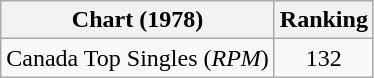<table class="wikitable">
<tr>
<th align="left">Chart (1978)</th>
<th style="text-align:center;">Ranking</th>
</tr>
<tr>
<td>Canada Top Singles (<em>RPM</em>)</td>
<td style="text-align:center;">132</td>
</tr>
</table>
